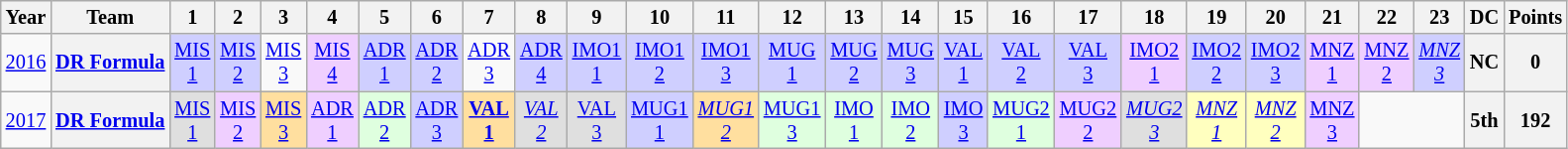<table class="wikitable" style="text-align:center; font-size:85%">
<tr>
<th>Year</th>
<th>Team</th>
<th>1</th>
<th>2</th>
<th>3</th>
<th>4</th>
<th>5</th>
<th>6</th>
<th>7</th>
<th>8</th>
<th>9</th>
<th>10</th>
<th>11</th>
<th>12</th>
<th>13</th>
<th>14</th>
<th>15</th>
<th>16</th>
<th>17</th>
<th>18</th>
<th>19</th>
<th>20</th>
<th>21</th>
<th>22</th>
<th>23</th>
<th>DC</th>
<th>Points</th>
</tr>
<tr>
<td><a href='#'>2016</a></td>
<th nowrap><a href='#'>DR Formula</a></th>
<td style="background:#cfcfff"><a href='#'>MIS<br>1</a><br></td>
<td style="background:#cfcfff"><a href='#'>MIS<br>2</a><br></td>
<td><a href='#'>MIS<br>3</a></td>
<td style="background:#efcfff"><a href='#'>MIS<br>4</a><br></td>
<td style="background:#cfcfff"><a href='#'>ADR<br>1</a><br></td>
<td style="background:#cfcfff"><a href='#'>ADR<br>2</a><br></td>
<td><a href='#'>ADR<br>3</a></td>
<td style="background:#cfcfff"><a href='#'>ADR<br>4</a><br></td>
<td style="background:#cfcfff"><a href='#'>IMO1<br>1</a><br></td>
<td style="background:#cfcfff"><a href='#'>IMO1<br>2</a><br></td>
<td style="background:#cfcfff"><a href='#'>IMO1<br>3</a><br></td>
<td style="background:#cfcfff"><a href='#'>MUG<br>1</a><br></td>
<td style="background:#cfcfff"><a href='#'>MUG<br>2</a><br></td>
<td style="background:#cfcfff"><a href='#'>MUG<br>3</a><br></td>
<td style="background:#cfcfff"><a href='#'>VAL<br>1</a><br></td>
<td style="background:#cfcfff"><a href='#'>VAL<br>2</a><br></td>
<td style="background:#cfcfff"><a href='#'>VAL<br>3</a><br></td>
<td style="background:#efcfff"><a href='#'>IMO2<br>1</a><br></td>
<td style="background:#cfcfff"><a href='#'>IMO2<br>2</a><br></td>
<td style="background:#cfcfff"><a href='#'>IMO2<br>3</a><br></td>
<td style="background:#efcfff"><a href='#'>MNZ<br>1</a><br></td>
<td style="background:#efcfff"><a href='#'>MNZ<br>2</a><br></td>
<td style="background:#cfcfff"><em><a href='#'>MNZ<br>3</a></em><br></td>
<th>NC</th>
<th>0</th>
</tr>
<tr>
<td><a href='#'>2017</a></td>
<th nowrap><a href='#'>DR Formula</a></th>
<td style="background:#dfdfdf"><a href='#'>MIS<br>1</a><br></td>
<td style="background:#efcfff"><a href='#'>MIS<br>2</a><br></td>
<td style="background:#ffdf9f"><a href='#'>MIS<br>3</a><br></td>
<td style="background:#efcfff"><a href='#'>ADR<br>1</a><br></td>
<td style="background:#dfffdf"><a href='#'>ADR<br>2</a><br></td>
<td style="background:#cfcfff"><a href='#'>ADR<br>3</a><br></td>
<td style="background:#ffdf9f"><strong><a href='#'>VAL<br>1</a></strong><br></td>
<td style="background:#dfdfdf"><em><a href='#'>VAL<br>2</a></em><br></td>
<td style="background:#dfdfdf"><a href='#'>VAL<br>3</a><br></td>
<td style="background:#cfcfff"><a href='#'>MUG1<br>1</a><br></td>
<td style="background:#ffdf9f"><em><a href='#'>MUG1<br>2</a></em><br></td>
<td style="background:#dfffdf"><a href='#'>MUG1<br>3</a><br></td>
<td style="background:#dfffdf"><a href='#'>IMO<br>1</a><br></td>
<td style="background:#dfffdf"><a href='#'>IMO<br>2</a><br></td>
<td style="background:#cfcfff"><a href='#'>IMO<br>3</a><br></td>
<td style="background:#dfffdf"><a href='#'>MUG2<br>1</a><br></td>
<td style="background:#efcfff"><a href='#'>MUG2<br>2</a><br></td>
<td style="background:#dfdfdf"><em><a href='#'>MUG2<br>3</a></em><br></td>
<td style="background:#ffffbf"><em><a href='#'>MNZ<br>1</a></em><br></td>
<td style="background:#ffffbf"><em><a href='#'>MNZ<br>2</a></em><br></td>
<td style="background:#efcfff"><a href='#'>MNZ<br>3</a><br></td>
<td colspan=2></td>
<th>5th</th>
<th>192</th>
</tr>
</table>
